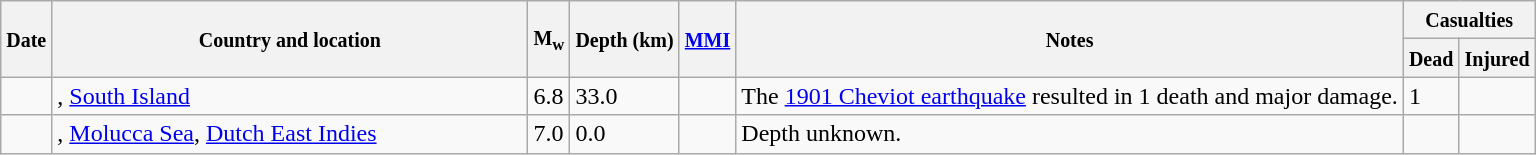<table class="wikitable sortable sort-under" style="border:1px black; margin-left:1em;">
<tr>
<th rowspan="2"><small>Date</small></th>
<th rowspan="2" style="width: 310px"><small>Country and location</small></th>
<th rowspan="2"><small>M<sub>w</sub></small></th>
<th rowspan="2"><small>Depth (km)</small></th>
<th rowspan="2"><small><a href='#'>MMI</a></small></th>
<th rowspan="2" class="unsortable"><small>Notes</small></th>
<th colspan="2"><small>Casualties</small></th>
</tr>
<tr>
<th><small>Dead</small></th>
<th><small>Injured</small></th>
</tr>
<tr>
<td></td>
<td>, <a href='#'>South Island</a></td>
<td>6.8</td>
<td>33.0</td>
<td></td>
<td>The <a href='#'>1901 Cheviot earthquake</a> resulted in 1 death and major damage.</td>
<td>1</td>
<td></td>
</tr>
<tr>
<td></td>
<td>, <a href='#'>Molucca Sea</a>, <a href='#'>Dutch East Indies</a></td>
<td>7.0</td>
<td>0.0</td>
<td></td>
<td>Depth unknown.</td>
<td></td>
<td></td>
</tr>
</table>
